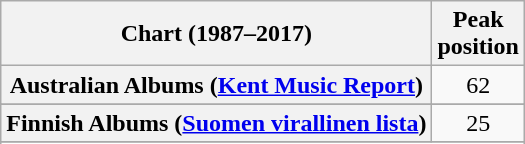<table class="wikitable sortable plainrowheaders" style="text-align:center;">
<tr>
<th>Chart (1987–2017)</th>
<th>Peak<br>position</th>
</tr>
<tr>
<th scope="row">Australian Albums (<a href='#'>Kent Music Report</a>)</th>
<td>62</td>
</tr>
<tr>
</tr>
<tr>
</tr>
<tr>
</tr>
<tr>
</tr>
<tr>
<th scope="row">Finnish Albums (<a href='#'>Suomen virallinen lista</a>)</th>
<td>25</td>
</tr>
<tr>
</tr>
<tr>
</tr>
<tr>
</tr>
<tr>
</tr>
<tr>
</tr>
<tr>
</tr>
</table>
